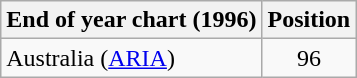<table class="wikitable sortable">
<tr>
<th align="left">End of year chart (1996)</th>
<th style="text-align:center;">Position</th>
</tr>
<tr>
<td>Australia (<a href='#'>ARIA</a>)</td>
<td align="center">96</td>
</tr>
</table>
